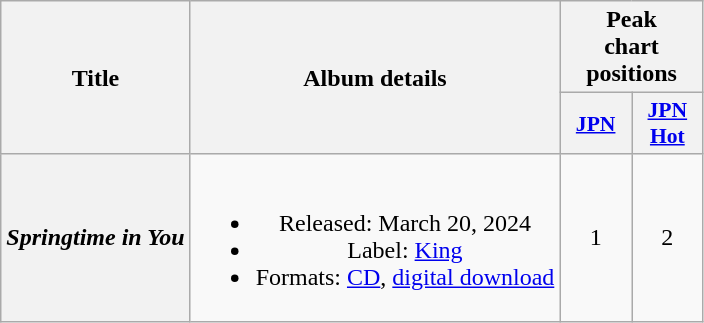<table class="wikitable plainrowheaders" style="text-align:center;">
<tr>
<th scope="col" rowspan="2">Title</th>
<th scope="col" rowspan="2">Album details</th>
<th scope="col" colspan="2">Peak <br> chart <br> positions</th>
</tr>
<tr>
<th scope="col" style="font-size:90%; width:2.85em"><a href='#'>JPN</a><br></th>
<th scope="col" style="font-size:90%; width:2.85em"><a href='#'>JPN Hot</a><br></th>
</tr>
<tr>
<th scope="row"><em>Springtime in You</em></th>
<td><br><ul><li>Released: March 20, 2024</li><li>Label: <a href='#'>King</a></li><li>Formats: <a href='#'>CD</a>, <a href='#'>digital download</a></li></ul></td>
<td>1</td>
<td>2</td>
</tr>
</table>
